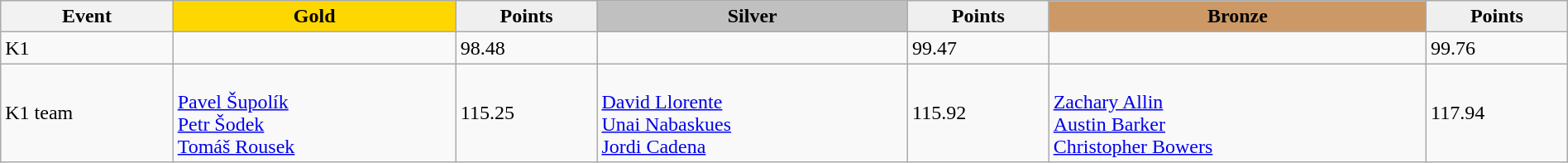<table class="wikitable" width=100%>
<tr>
<th>Event</th>
<td align=center bgcolor="gold"><strong>Gold</strong></td>
<td align=center bgcolor="EFEFEF"><strong>Points</strong></td>
<td align=center bgcolor="silver"><strong>Silver</strong></td>
<td align=center bgcolor="EFEFEF"><strong>Points</strong></td>
<td align=center bgcolor="CC9966"><strong>Bronze</strong></td>
<td align=center bgcolor="EFEFEF"><strong>Points</strong></td>
</tr>
<tr>
<td>K1</td>
<td></td>
<td>98.48</td>
<td></td>
<td>99.47</td>
<td></td>
<td>99.76</td>
</tr>
<tr>
<td>K1 team</td>
<td><br><a href='#'>Pavel Šupolík</a><br><a href='#'>Petr Šodek</a><br><a href='#'>Tomáš Rousek</a></td>
<td>115.25</td>
<td><br><a href='#'>David Llorente</a><br><a href='#'>Unai Nabaskues</a><br><a href='#'>Jordi Cadena</a></td>
<td>115.92</td>
<td><br><a href='#'>Zachary Allin</a><br><a href='#'>Austin Barker</a><br><a href='#'>Christopher Bowers</a></td>
<td>117.94</td>
</tr>
</table>
